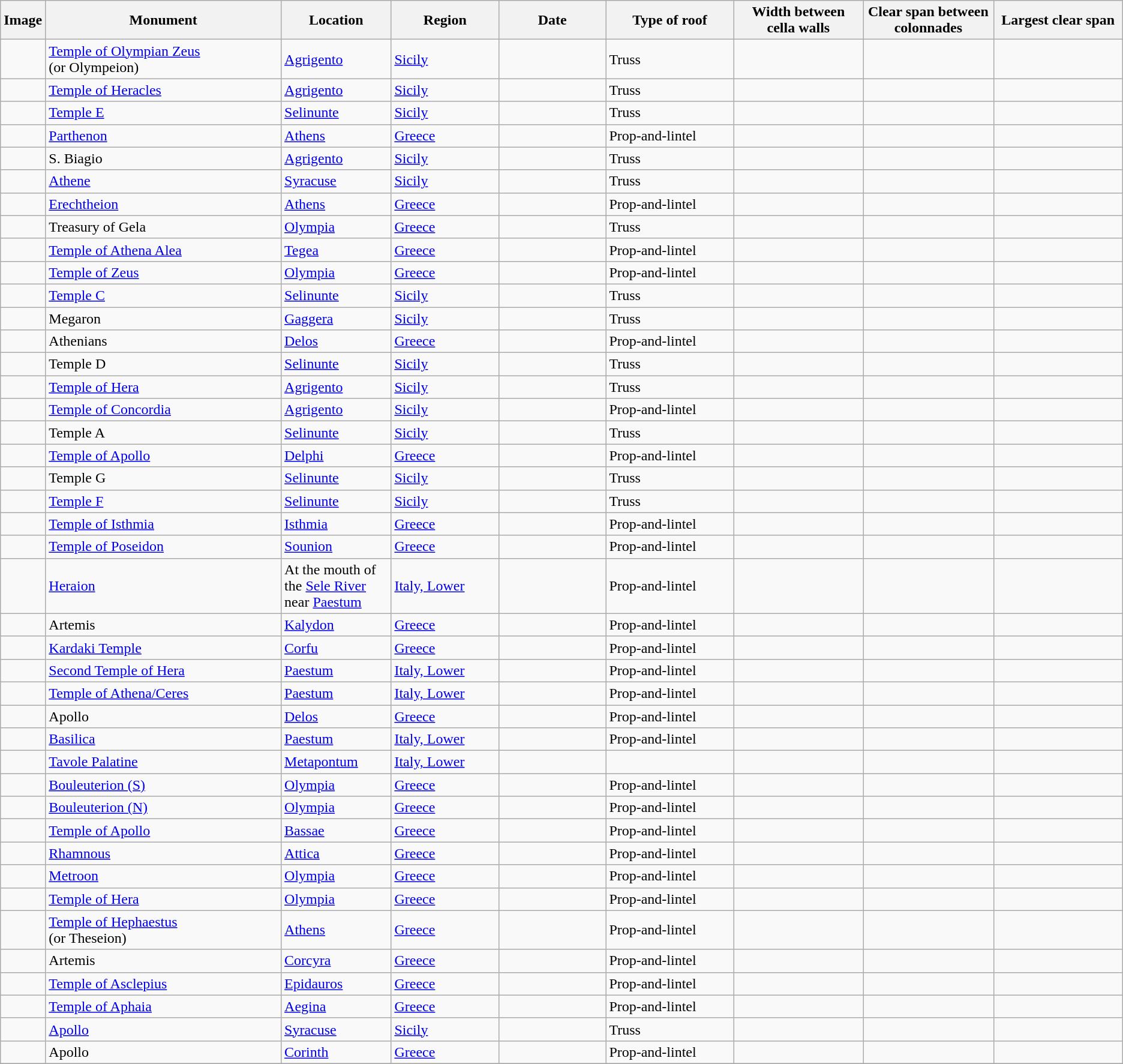<table class="wikitable sortable">
<tr>
<th class="unsortable">Image</th>
<th width="22%">Monument</th>
<th width="10%">Location</th>
<th width="10%">Region</th>
<th width="10%">Date</th>
<th width="12%">Type of roof</th>
<th width="12%">Width between cella walls</th>
<th width="12%">Clear span between colonnades</th>
<th width="12%">Largest clear span</th>
</tr>
<tr>
<td></td>
<td><a href='#'>Temple of Olympian Zeus</a> <br>(or Olympeion)</td>
<td><a href='#'>Agrigento</a></td>
<td><a href='#'>Sicily</a></td>
<td></td>
<td>Truss </td>
<td></td>
<td></td>
<td> </td>
</tr>
<tr>
<td></td>
<td><a href='#'>Temple of Heracles</a></td>
<td><a href='#'>Agrigento</a></td>
<td><a href='#'>Sicily</a></td>
<td></td>
<td>Truss </td>
<td></td>
<td></td>
<td> </td>
</tr>
<tr>
<td></td>
<td><a href='#'>Temple E</a></td>
<td><a href='#'>Selinunte</a></td>
<td><a href='#'>Sicily</a></td>
<td></td>
<td>Truss </td>
<td></td>
<td></td>
<td> </td>
</tr>
<tr>
<td></td>
<td><a href='#'>Parthenon</a></td>
<td><a href='#'>Athens</a></td>
<td><a href='#'>Greece</a></td>
<td></td>
<td>Prop-and-lintel </td>
<td></td>
<td></td>
<td> </td>
</tr>
<tr>
<td></td>
<td>S. Biagio</td>
<td><a href='#'>Agrigento</a></td>
<td><a href='#'>Sicily</a></td>
<td></td>
<td>Truss </td>
<td></td>
<td></td>
<td> </td>
</tr>
<tr>
<td></td>
<td><a href='#'>Athene</a></td>
<td><a href='#'>Syracuse</a></td>
<td><a href='#'>Sicily</a></td>
<td></td>
<td>Truss </td>
<td></td>
<td></td>
<td> </td>
</tr>
<tr>
<td></td>
<td><a href='#'>Erechtheion</a></td>
<td><a href='#'>Athens</a></td>
<td><a href='#'>Greece</a></td>
<td></td>
<td>Prop-and-lintel </td>
<td></td>
<td></td>
<td> </td>
</tr>
<tr>
<td></td>
<td>Treasury of Gela</td>
<td><a href='#'>Olympia</a></td>
<td><a href='#'>Greece</a></td>
<td></td>
<td>Truss </td>
<td></td>
<td></td>
<td> </td>
</tr>
<tr>
<td></td>
<td><a href='#'>Temple of Athena Alea</a></td>
<td><a href='#'>Tegea</a></td>
<td><a href='#'>Greece</a></td>
<td></td>
<td>Prop-and-lintel </td>
<td></td>
<td></td>
<td> </td>
</tr>
<tr>
<td></td>
<td><a href='#'>Temple of Zeus</a></td>
<td><a href='#'>Olympia</a></td>
<td><a href='#'>Greece</a></td>
<td></td>
<td>Prop-and-lintel </td>
<td></td>
<td></td>
<td> </td>
</tr>
<tr>
<td></td>
<td><a href='#'>Temple C</a></td>
<td><a href='#'>Selinunte</a></td>
<td><a href='#'>Sicily</a></td>
<td></td>
<td>Truss </td>
<td></td>
<td></td>
<td> </td>
</tr>
<tr>
<td></td>
<td>Megaron</td>
<td><a href='#'>Gaggera</a></td>
<td><a href='#'>Sicily</a></td>
<td></td>
<td>Truss </td>
<td></td>
<td></td>
<td> </td>
</tr>
<tr>
<td></td>
<td>Athenians</td>
<td><a href='#'>Delos</a></td>
<td><a href='#'>Greece</a></td>
<td></td>
<td>Prop-and-lintel </td>
<td></td>
<td></td>
<td> </td>
</tr>
<tr>
<td></td>
<td>Temple D</td>
<td><a href='#'>Selinunte</a></td>
<td><a href='#'>Sicily</a></td>
<td></td>
<td>Truss </td>
<td></td>
<td></td>
<td> </td>
</tr>
<tr>
<td></td>
<td><a href='#'>Temple of Hera</a></td>
<td><a href='#'>Agrigento</a></td>
<td><a href='#'>Sicily</a></td>
<td></td>
<td>Truss </td>
<td></td>
<td></td>
<td> </td>
</tr>
<tr>
<td></td>
<td><a href='#'>Temple of Concordia</a></td>
<td><a href='#'>Agrigento</a></td>
<td><a href='#'>Sicily</a></td>
<td></td>
<td>Prop-and-lintel </td>
<td></td>
<td></td>
<td> </td>
</tr>
<tr>
<td></td>
<td>Temple A</td>
<td><a href='#'>Selinunte</a></td>
<td><a href='#'>Sicily</a></td>
<td></td>
<td>Truss </td>
<td></td>
<td></td>
<td> </td>
</tr>
<tr>
<td></td>
<td><a href='#'>Temple of Apollo</a></td>
<td><a href='#'>Delphi</a></td>
<td><a href='#'>Greece</a></td>
<td></td>
<td>Prop-and-lintel </td>
<td></td>
<td></td>
<td> </td>
</tr>
<tr>
<td></td>
<td>Temple G</td>
<td><a href='#'>Selinunte</a></td>
<td><a href='#'>Sicily</a></td>
<td></td>
<td>Truss </td>
<td></td>
<td></td>
<td> </td>
</tr>
<tr>
<td></td>
<td><a href='#'>Temple F</a></td>
<td><a href='#'>Selinunte</a></td>
<td><a href='#'>Sicily</a></td>
<td></td>
<td>Truss </td>
<td></td>
<td></td>
<td> </td>
</tr>
<tr>
<td></td>
<td><a href='#'>Temple of Isthmia</a></td>
<td><a href='#'>Isthmia</a></td>
<td><a href='#'>Greece</a></td>
<td></td>
<td>Prop-and-lintel </td>
<td></td>
<td></td>
<td> </td>
</tr>
<tr>
<td></td>
<td><a href='#'>Temple of Poseidon</a></td>
<td><a href='#'>Sounion</a></td>
<td><a href='#'>Greece</a></td>
<td></td>
<td>Prop-and-lintel </td>
<td></td>
<td></td>
<td> </td>
</tr>
<tr>
<td></td>
<td><a href='#'>Heraion</a></td>
<td>At the mouth of the <a href='#'>Sele River</a> near <a href='#'>Paestum</a></td>
<td><a href='#'>Italy, Lower</a></td>
<td></td>
<td>Prop-and-lintel </td>
<td></td>
<td></td>
<td> </td>
</tr>
<tr>
<td></td>
<td>Artemis</td>
<td><a href='#'>Kalydon</a></td>
<td><a href='#'>Greece</a></td>
<td></td>
<td>Prop-and-lintel </td>
<td></td>
<td></td>
<td> </td>
</tr>
<tr>
<td></td>
<td><a href='#'>Kardaki Temple</a></td>
<td><a href='#'>Corfu</a></td>
<td><a href='#'>Greece</a></td>
<td></td>
<td>Prop-and-lintel </td>
<td></td>
<td></td>
<td> </td>
</tr>
<tr>
<td></td>
<td><a href='#'>Second Temple of Hera</a></td>
<td><a href='#'>Paestum</a></td>
<td><a href='#'>Italy, Lower</a></td>
<td></td>
<td>Prop-and-lintel </td>
<td></td>
<td></td>
<td> </td>
</tr>
<tr>
<td></td>
<td><a href='#'>Temple of Athena/Ceres</a></td>
<td><a href='#'>Paestum</a></td>
<td><a href='#'>Italy, Lower</a></td>
<td></td>
<td>Prop-and-lintel </td>
<td></td>
<td></td>
<td> </td>
</tr>
<tr>
<td></td>
<td>Apollo</td>
<td><a href='#'>Delos</a></td>
<td><a href='#'>Greece</a></td>
<td></td>
<td>Prop-and-lintel </td>
<td></td>
<td></td>
<td> </td>
</tr>
<tr>
<td></td>
<td><a href='#'>Basilica</a></td>
<td><a href='#'>Paestum</a></td>
<td><a href='#'>Italy, Lower</a></td>
<td></td>
<td>Prop-and-lintel </td>
<td></td>
<td></td>
<td> </td>
</tr>
<tr>
<td></td>
<td><a href='#'>Tavole Palatine</a></td>
<td><a href='#'>Metapontum</a></td>
<td><a href='#'>Italy, Lower</a></td>
<td></td>
<td></td>
<td></td>
<td></td>
<td> </td>
</tr>
<tr>
<td></td>
<td><a href='#'>Bouleuterion (S)</a></td>
<td><a href='#'>Olympia</a></td>
<td><a href='#'>Greece</a></td>
<td></td>
<td>Prop-and-lintel </td>
<td></td>
<td></td>
<td> </td>
</tr>
<tr>
<td></td>
<td><a href='#'>Bouleuterion (N)</a></td>
<td><a href='#'>Olympia</a></td>
<td><a href='#'>Greece</a></td>
<td></td>
<td>Prop-and-lintel </td>
<td></td>
<td></td>
<td> </td>
</tr>
<tr>
<td></td>
<td><a href='#'>Temple of Apollo</a></td>
<td><a href='#'>Bassae</a></td>
<td><a href='#'>Greece</a></td>
<td></td>
<td>Prop-and-lintel </td>
<td></td>
<td></td>
<td> </td>
</tr>
<tr>
<td></td>
<td><a href='#'>Rhamnous</a></td>
<td><a href='#'>Attica</a></td>
<td><a href='#'>Greece</a></td>
<td></td>
<td>Prop-and-lintel </td>
<td></td>
<td></td>
<td> </td>
</tr>
<tr>
<td></td>
<td><a href='#'>Metroon</a></td>
<td><a href='#'>Olympia</a></td>
<td><a href='#'>Greece</a></td>
<td></td>
<td>Prop-and-lintel </td>
<td></td>
<td></td>
<td> </td>
</tr>
<tr>
<td></td>
<td><a href='#'>Temple of Hera</a></td>
<td><a href='#'>Olympia</a></td>
<td><a href='#'>Greece</a></td>
<td></td>
<td>Prop-and-lintel </td>
<td></td>
<td></td>
<td> </td>
</tr>
<tr>
<td></td>
<td><a href='#'>Temple of Hephaestus</a><br> (or Theseion)</td>
<td><a href='#'>Athens</a></td>
<td><a href='#'>Greece</a></td>
<td></td>
<td>Prop-and-lintel </td>
<td></td>
<td></td>
<td> </td>
</tr>
<tr>
<td></td>
<td>Artemis</td>
<td><a href='#'>Corcyra</a></td>
<td><a href='#'>Greece</a></td>
<td></td>
<td>Prop-and-lintel </td>
<td></td>
<td></td>
<td> </td>
</tr>
<tr>
<td></td>
<td><a href='#'>Temple of Asclepius</a></td>
<td><a href='#'>Epidauros</a></td>
<td><a href='#'>Greece</a></td>
<td></td>
<td>Prop-and-lintel </td>
<td></td>
<td></td>
<td> </td>
</tr>
<tr>
<td></td>
<td><a href='#'>Temple of Aphaia</a></td>
<td><a href='#'>Aegina</a></td>
<td><a href='#'>Greece</a></td>
<td></td>
<td>Prop-and-lintel </td>
<td></td>
<td></td>
<td> </td>
</tr>
<tr>
<td></td>
<td><a href='#'>Apollo</a></td>
<td><a href='#'>Syracuse</a></td>
<td><a href='#'>Sicily</a></td>
<td></td>
<td>Truss </td>
<td></td>
<td></td>
<td> </td>
</tr>
<tr>
<td></td>
<td>Apollo</td>
<td><a href='#'>Corinth</a></td>
<td><a href='#'>Greece</a></td>
<td></td>
<td>Prop-and-lintel </td>
<td></td>
<td></td>
<td> </td>
</tr>
<tr>
</tr>
</table>
